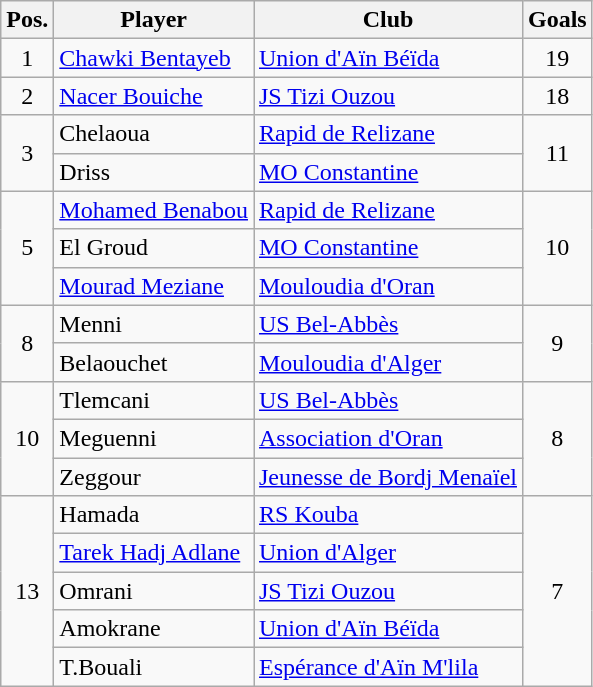<table class="wikitable">
<tr>
<th>Pos.</th>
<th>Player</th>
<th>Club</th>
<th>Goals</th>
</tr>
<tr>
<td rowspan=1 align="center">1</td>
<td> <a href='#'>Chawki Bentayeb</a></td>
<td><a href='#'>Union d'Aïn Béïda</a></td>
<td rowspan=1 align="center">19</td>
</tr>
<tr>
<td rowspan=1 align="center">2</td>
<td> <a href='#'>Nacer Bouiche</a></td>
<td><a href='#'>JS Tizi Ouzou</a></td>
<td rowspan=1 align="center">18</td>
</tr>
<tr>
<td rowspan=2 align="center">3</td>
<td> Chelaoua</td>
<td><a href='#'>Rapid de Relizane</a></td>
<td rowspan=2 align="center">11</td>
</tr>
<tr>
<td> Driss</td>
<td><a href='#'>MO Constantine</a></td>
</tr>
<tr>
<td rowspan=3 align="center">5</td>
<td> <a href='#'>Mohamed Benabou</a></td>
<td><a href='#'>Rapid de Relizane</a></td>
<td rowspan=3 align="center">10</td>
</tr>
<tr>
<td> El Groud</td>
<td><a href='#'>MO Constantine</a></td>
</tr>
<tr>
<td> <a href='#'>Mourad Meziane</a></td>
<td><a href='#'>Mouloudia d'Oran</a></td>
</tr>
<tr>
<td rowspan=2 align="center">8</td>
<td> Menni</td>
<td><a href='#'>US Bel-Abbès</a></td>
<td rowspan=2 align="center">9</td>
</tr>
<tr>
<td> Belaouchet</td>
<td><a href='#'>Mouloudia d'Alger</a></td>
</tr>
<tr>
<td rowspan=3 align="center">10</td>
<td> Tlemcani</td>
<td><a href='#'>US Bel-Abbès</a></td>
<td rowspan=3 align="center">8</td>
</tr>
<tr>
<td> Meguenni</td>
<td><a href='#'>Association d'Oran</a></td>
</tr>
<tr>
<td> Zeggour</td>
<td><a href='#'>Jeunesse de Bordj Menaïel</a></td>
</tr>
<tr>
<td rowspan=5 align="center">13</td>
<td> Hamada</td>
<td><a href='#'>RS Kouba</a></td>
<td rowspan=5 align="center">7</td>
</tr>
<tr>
<td> <a href='#'>Tarek Hadj Adlane</a></td>
<td><a href='#'>Union d'Alger</a></td>
</tr>
<tr>
<td> Omrani</td>
<td><a href='#'>JS Tizi Ouzou</a></td>
</tr>
<tr>
<td> Amokrane</td>
<td><a href='#'>Union d'Aïn Béïda</a></td>
</tr>
<tr>
<td> T.Bouali</td>
<td><a href='#'>Espérance d'Aïn M'lila</a></td>
</tr>
</table>
